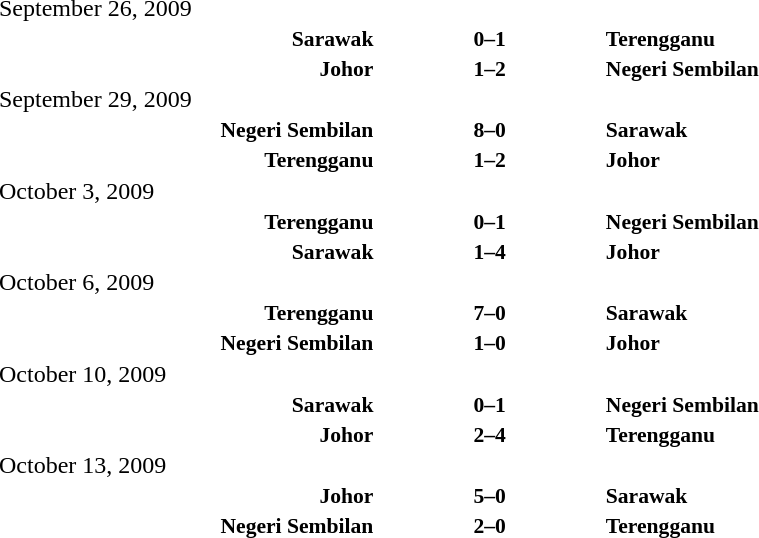<table width=100% cellspacing=1>
<tr>
<th width=20%></th>
<th width=12%></th>
<th width=20%></th>
<th></th>
</tr>
<tr>
<td>September 26, 2009</td>
</tr>
<tr style=font-size:90%>
<td align=right><strong>Sarawak</strong></td>
<td align=center><strong>0–1</strong></td>
<td><strong>Terengganu</strong></td>
<td></td>
<td></td>
</tr>
<tr style=font-size:90%>
<td align=right><strong>Johor</strong></td>
<td align=center><strong>1–2</strong></td>
<td><strong>Negeri Sembilan</strong></td>
<td></td>
<td></td>
</tr>
<tr>
<td>September 29, 2009</td>
</tr>
<tr style=font-size:90%>
<td align=right><strong>Negeri Sembilan</strong></td>
<td align=center><strong>8–0</strong></td>
<td><strong>Sarawak</strong></td>
<td></td>
<td></td>
</tr>
<tr style=font-size:90%>
<td align=right><strong>Terengganu</strong></td>
<td align=center><strong>1–2</strong></td>
<td><strong>Johor</strong></td>
<td></td>
<td></td>
</tr>
<tr>
<td>October 3, 2009</td>
</tr>
<tr style=font-size:90%>
<td align=right><strong>Terengganu</strong></td>
<td align=center><strong>0–1</strong></td>
<td><strong>Negeri Sembilan</strong></td>
<td></td>
<td></td>
</tr>
<tr style=font-size:90%>
<td align=right><strong>Sarawak</strong></td>
<td align=center><strong>1–4</strong></td>
<td><strong>Johor</strong></td>
<td></td>
<td></td>
</tr>
<tr>
<td>October 6, 2009</td>
</tr>
<tr style=font-size:90%>
<td align=right><strong>Terengganu</strong></td>
<td align=center><strong>7–0</strong></td>
<td><strong>Sarawak</strong></td>
<td></td>
<td></td>
</tr>
<tr style=font-size:90%>
<td align=right><strong>Negeri Sembilan</strong></td>
<td align=center><strong>1–0</strong></td>
<td><strong>Johor</strong></td>
<td></td>
<td></td>
</tr>
<tr>
<td>October 10, 2009</td>
</tr>
<tr style=font-size:90%>
<td align=right><strong>Sarawak</strong></td>
<td align=center><strong>0–1</strong></td>
<td><strong>Negeri Sembilan</strong></td>
<td></td>
<td></td>
</tr>
<tr style=font-size:90%>
<td align=right><strong>Johor</strong></td>
<td align=center><strong>2–4</strong></td>
<td><strong>Terengganu</strong></td>
<td></td>
<td></td>
</tr>
<tr>
<td>October 13, 2009</td>
</tr>
<tr style=font-size:90%>
<td align=right><strong>Johor</strong></td>
<td align=center><strong>5–0</strong></td>
<td><strong>Sarawak</strong></td>
<td></td>
<td></td>
</tr>
<tr style=font-size:90%>
<td align=right><strong>Negeri Sembilan</strong></td>
<td align=center><strong>2–0</strong></td>
<td><strong>Terengganu</strong></td>
<td></td>
<td></td>
</tr>
</table>
